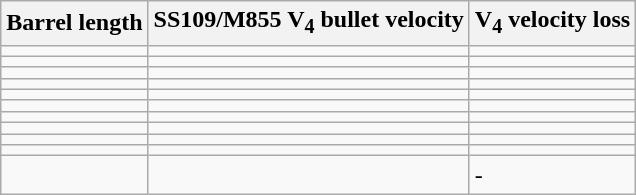<table class="wikitable">
<tr>
<th style="text-align: left;">Barrel length</th>
<th style="text-align: left;">SS109/M855 V<sub>4</sub> bullet velocity</th>
<th style="text-align: left;">V<sub>4</sub> velocity loss</th>
</tr>
<tr>
<td></td>
<td></td>
<td></td>
</tr>
<tr>
<td></td>
<td></td>
<td></td>
</tr>
<tr>
<td></td>
<td></td>
<td></td>
</tr>
<tr>
<td></td>
<td></td>
<td></td>
</tr>
<tr>
<td></td>
<td></td>
<td></td>
</tr>
<tr>
<td></td>
<td></td>
<td></td>
</tr>
<tr>
<td></td>
<td></td>
<td></td>
</tr>
<tr>
<td></td>
<td></td>
<td></td>
</tr>
<tr>
<td></td>
<td></td>
<td></td>
</tr>
<tr>
<td></td>
<td></td>
<td></td>
</tr>
<tr>
<td></td>
<td></td>
<td>-</td>
</tr>
</table>
